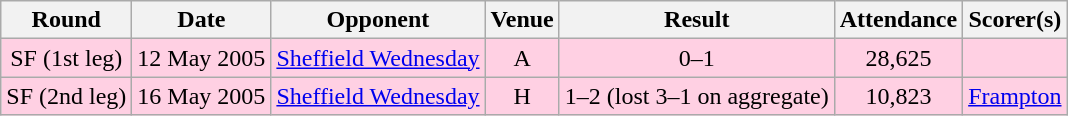<table style="text-align:center;" class="wikitable sortable">
<tr>
<th>Round</th>
<th>Date</th>
<th>Opponent</th>
<th>Venue</th>
<th>Result</th>
<th>Attendance</th>
<th>Scorer(s)</th>
</tr>
<tr style="background:#ffd0e3;">
<td>SF (1st leg)</td>
<td>12 May 2005</td>
<td><a href='#'>Sheffield Wednesday</a></td>
<td>A</td>
<td>0–1</td>
<td>28,625</td>
<td></td>
</tr>
<tr style="background:#ffd0e3;">
<td>SF (2nd leg)</td>
<td>16 May 2005</td>
<td><a href='#'>Sheffield Wednesday</a></td>
<td>H</td>
<td>1–2 (lost 3–1 on aggregate)</td>
<td>10,823</td>
<td><a href='#'>Frampton</a></td>
</tr>
</table>
